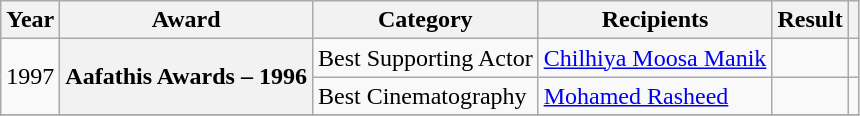<table class="wikitable plainrowheaders sortable">
<tr>
<th scope="col">Year</th>
<th scope="col">Award</th>
<th scope="col">Category</th>
<th scope="col">Recipients</th>
<th scope="col">Result</th>
<th scope="col" class="unsortable"></th>
</tr>
<tr>
<td rowspan="2">1997</td>
<th scope="row" rowspan="2">Aafathis Awards – 1996</th>
<td>Best Supporting Actor</td>
<td><a href='#'>Chilhiya Moosa Manik</a></td>
<td></td>
<td style="text-align:center;"></td>
</tr>
<tr>
<td>Best Cinematography</td>
<td><a href='#'>Mohamed Rasheed</a></td>
<td></td>
<td style="text-align:center;"></td>
</tr>
<tr>
</tr>
</table>
